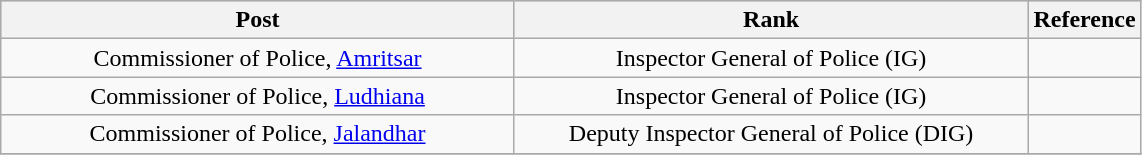<table class="wikitable" style="text-align:center">
<tr style="background:#cccccc">
<th scope="col" style="width: 335px;">Post</th>
<th scope="col" style="width: 335px;">Rank</th>
<th scope="col" style="width: 30px;">Reference</th>
</tr>
<tr>
<td>Commissioner of Police, <a href='#'>Amritsar</a></td>
<td>Inspector General of Police (IG)</td>
<td></td>
</tr>
<tr>
<td>Commissioner of Police, <a href='#'>Ludhiana</a></td>
<td>Inspector General of Police (IG)</td>
<td></td>
</tr>
<tr>
<td>Commissioner of Police, <a href='#'>Jalandhar</a></td>
<td>Deputy Inspector General of Police (DIG)</td>
<td></td>
</tr>
<tr>
</tr>
</table>
